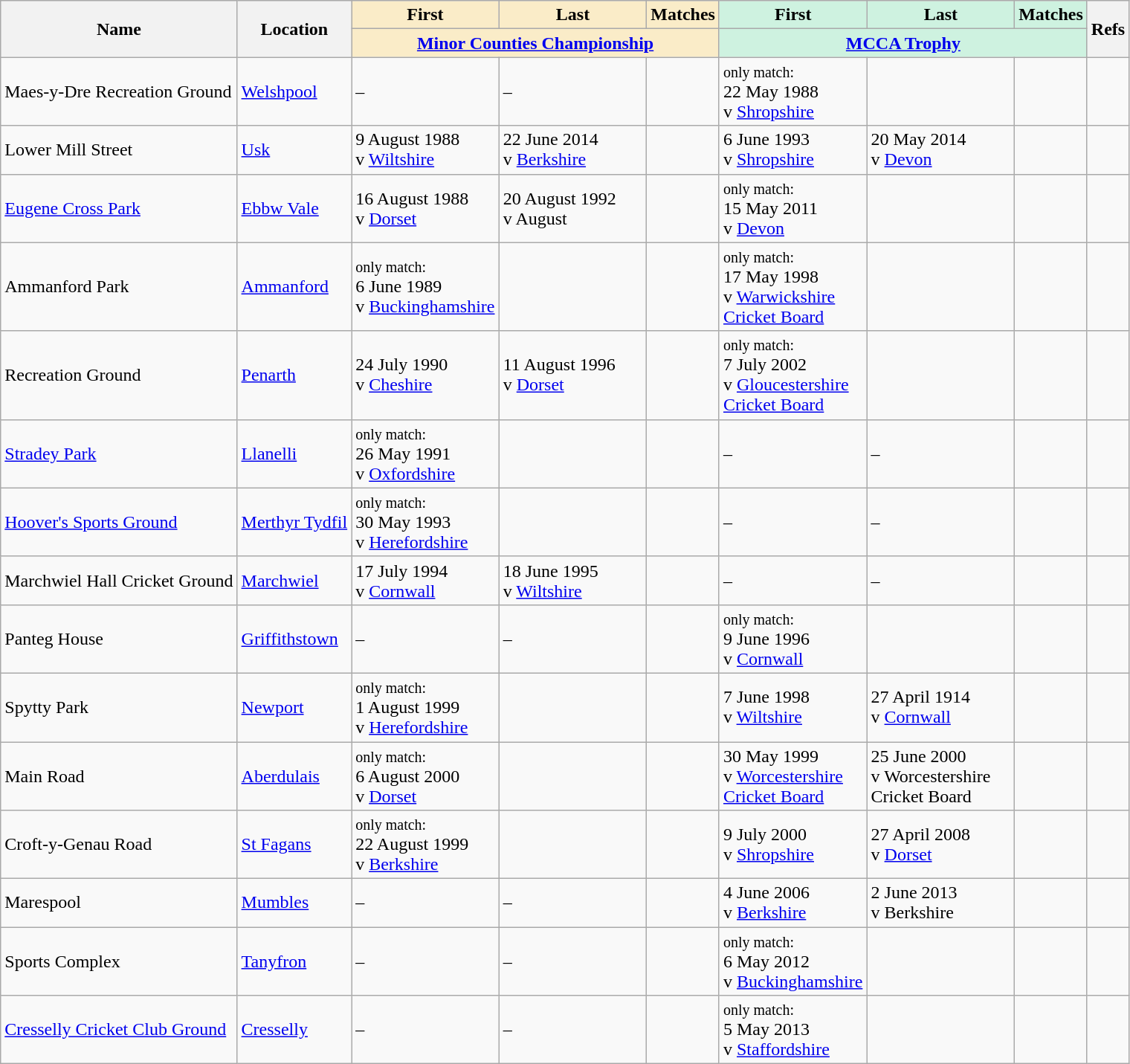<table class="wikitable sortable">
<tr>
<th rowspan="2">Name</th>
<th rowspan="2">Location</th>
<th width="125" class="unsortable" style="background:#faecc8">First</th>
<th width="125" class="unsortable" style="background:#faecc8">Last</th>
<th style="background:#faecc8">Matches</th>
<th width="125" class="unsortable" style="background:#cef2e0">First</th>
<th width="125" class="unsortable" style="background:#cef2e0">Last</th>
<th style="background:#cef2e0">Matches</th>
<th rowspan="2" class="unsortable">Refs</th>
</tr>
<tr class="unsortable">
<th colspan="3" style="background:#faecc8"><a href='#'>Minor Counties Championship</a></th>
<th colspan="3" style="background:#cef2e0"><a href='#'>MCCA Trophy</a></th>
</tr>
<tr>
<td>Maes-y-Dre Recreation Ground<br></td>
<td><a href='#'>Welshpool</a></td>
<td>–</td>
<td>–</td>
<td></td>
<td><small>only match:</small><br>22 May 1988<br>v <a href='#'>Shropshire</a></td>
<td> </td>
<td></td>
<td></td>
</tr>
<tr>
<td>Lower Mill Street<br></td>
<td><a href='#'>Usk</a></td>
<td>9 August 1988<br>v <a href='#'>Wiltshire</a></td>
<td>22 June 2014<br>v <a href='#'>Berkshire</a></td>
<td></td>
<td>6 June 1993<br>v <a href='#'>Shropshire</a></td>
<td>20 May 2014<br>v <a href='#'>Devon</a></td>
<td></td>
<td></td>
</tr>
<tr>
<td><a href='#'>Eugene Cross Park</a><br></td>
<td><a href='#'>Ebbw Vale</a></td>
<td>16 August 1988<br>v <a href='#'>Dorset</a></td>
<td>20 August 1992<br>v August</td>
<td></td>
<td><small>only match:</small><br>15 May 2011<br>v <a href='#'>Devon</a></td>
<td> </td>
<td></td>
<td></td>
</tr>
<tr>
<td>Ammanford Park<br></td>
<td><a href='#'>Ammanford</a></td>
<td><small>only match:</small><br>6 June 1989<br>v <a href='#'>Buckinghamshire</a></td>
<td> </td>
<td></td>
<td><small>only match:</small><br>17 May 1998<br>v <a href='#'>Warwickshire Cricket Board</a></td>
<td> </td>
<td></td>
<td></td>
</tr>
<tr>
<td>Recreation Ground</td>
<td><a href='#'>Penarth</a></td>
<td>24 July 1990<br>v <a href='#'>Cheshire</a></td>
<td>11 August 1996<br>v <a href='#'>Dorset</a></td>
<td></td>
<td><small>only match:</small><br>7 July 2002<br>v <a href='#'>Gloucestershire Cricket Board</a></td>
<td> </td>
<td></td>
<td></td>
</tr>
<tr>
<td><a href='#'>Stradey Park</a></td>
<td><a href='#'>Llanelli</a></td>
<td><small>only match:</small><br>26 May 1991<br>v <a href='#'>Oxfordshire</a></td>
<td> </td>
<td></td>
<td>–</td>
<td>–</td>
<td></td>
<td></td>
</tr>
<tr>
<td><a href='#'>Hoover's Sports Ground</a></td>
<td><a href='#'>Merthyr Tydfil</a></td>
<td><small>only match:</small><br>30 May 1993<br>v <a href='#'>Herefordshire</a></td>
<td> </td>
<td></td>
<td>–</td>
<td>–</td>
<td></td>
<td></td>
</tr>
<tr>
<td>Marchwiel Hall Cricket Ground<br></td>
<td><a href='#'>Marchwiel</a></td>
<td>17 July 1994<br>v <a href='#'>Cornwall</a></td>
<td>18 June 1995<br>v <a href='#'>Wiltshire</a></td>
<td></td>
<td>–</td>
<td>–</td>
<td></td>
<td></td>
</tr>
<tr>
<td>Panteg House<br></td>
<td><a href='#'>Griffithstown</a></td>
<td>–</td>
<td>–</td>
<td></td>
<td><small>only match:</small><br>9 June 1996<br>v <a href='#'>Cornwall</a></td>
<td> </td>
<td></td>
<td></td>
</tr>
<tr>
<td>Spytty Park</td>
<td><a href='#'>Newport</a></td>
<td><small>only match:</small><br>1 August 1999<br>v <a href='#'>Herefordshire</a></td>
<td> </td>
<td></td>
<td>7 June 1998<br>v <a href='#'>Wiltshire</a></td>
<td>27 April 1914<br>v <a href='#'>Cornwall</a></td>
<td></td>
<td></td>
</tr>
<tr>
<td>Main Road</td>
<td><a href='#'>Aberdulais</a></td>
<td><small>only match:</small><br>6 August 2000<br>v <a href='#'>Dorset</a></td>
<td> </td>
<td></td>
<td>30 May 1999<br>v <a href='#'>Worcestershire Cricket Board</a></td>
<td>25 June 2000<br>v Worcestershire Cricket Board</td>
<td></td>
<td></td>
</tr>
<tr>
<td>Croft-y-Genau Road</td>
<td><a href='#'>St Fagans</a></td>
<td><small>only match:</small><br>22 August 1999<br>v <a href='#'>Berkshire</a></td>
<td> </td>
<td></td>
<td>9 July 2000<br>v <a href='#'>Shropshire</a></td>
<td>27 April 2008<br>v <a href='#'>Dorset</a></td>
<td></td>
<td></td>
</tr>
<tr>
<td>Marespool</td>
<td><a href='#'>Mumbles</a></td>
<td>–</td>
<td>–</td>
<td></td>
<td>4 June 2006<br>v <a href='#'>Berkshire</a></td>
<td>2 June 2013<br>v Berkshire</td>
<td></td>
<td></td>
</tr>
<tr>
<td>Sports Complex</td>
<td><a href='#'>Tanyfron</a></td>
<td>–</td>
<td>–</td>
<td></td>
<td><small>only match:</small><br>6 May 2012<br>v <a href='#'>Buckinghamshire</a></td>
<td> </td>
<td></td>
<td></td>
</tr>
<tr>
<td><a href='#'>Cresselly Cricket Club Ground</a></td>
<td><a href='#'>Cresselly</a></td>
<td>–</td>
<td>–</td>
<td></td>
<td><small>only match:</small><br>5 May 2013<br>v <a href='#'>Staffordshire</a></td>
<td> </td>
<td></td>
<td></td>
</tr>
</table>
